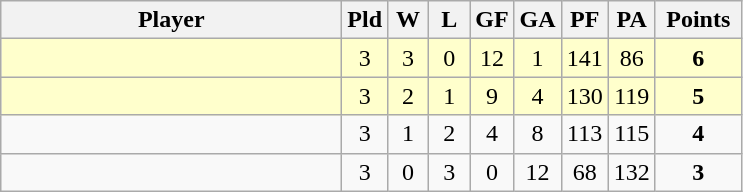<table class=wikitable style="text-align:center">
<tr>
<th width=220>Player</th>
<th width=20>Pld</th>
<th width=20>W</th>
<th width=20>L</th>
<th width=20>GF</th>
<th width=20>GA</th>
<th width=20>PF</th>
<th width=20>PA</th>
<th width=50>Points</th>
</tr>
<tr bgcolor=#ffffcc>
<td align=left></td>
<td>3</td>
<td>3</td>
<td>0</td>
<td>12</td>
<td>1</td>
<td>141</td>
<td>86</td>
<td><strong>6</strong></td>
</tr>
<tr bgcolor=#ffffcc>
<td align=left></td>
<td>3</td>
<td>2</td>
<td>1</td>
<td>9</td>
<td>4</td>
<td>130</td>
<td>119</td>
<td><strong>5</strong></td>
</tr>
<tr>
<td align=left></td>
<td>3</td>
<td>1</td>
<td>2</td>
<td>4</td>
<td>8</td>
<td>113</td>
<td>115</td>
<td><strong>4</strong></td>
</tr>
<tr>
<td align=left></td>
<td>3</td>
<td>0</td>
<td>3</td>
<td>0</td>
<td>12</td>
<td>68</td>
<td>132</td>
<td><strong>3</strong></td>
</tr>
</table>
